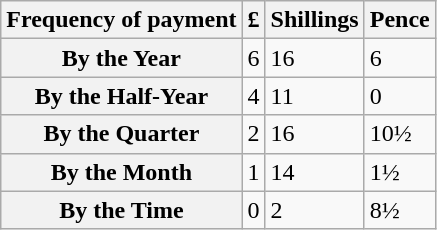<table class="wikitable plainrowheaders">
<tr>
<th scope=col>Frequency of payment</th>
<th scope=col>£</th>
<th scope=col>Shillings</th>
<th scope=col>Pence</th>
</tr>
<tr>
<th scope=row>By the Year</th>
<td>6</td>
<td>16</td>
<td>6</td>
</tr>
<tr>
<th scope=row>By the Half-Year</th>
<td>4</td>
<td>11</td>
<td>0</td>
</tr>
<tr>
<th scope=row>By the Quarter</th>
<td>2</td>
<td>16</td>
<td>10½</td>
</tr>
<tr>
<th scope=row>By the Month</th>
<td>1</td>
<td>14</td>
<td>1½</td>
</tr>
<tr>
<th scope=row>By the Time</th>
<td>0</td>
<td>2</td>
<td>8½</td>
</tr>
</table>
